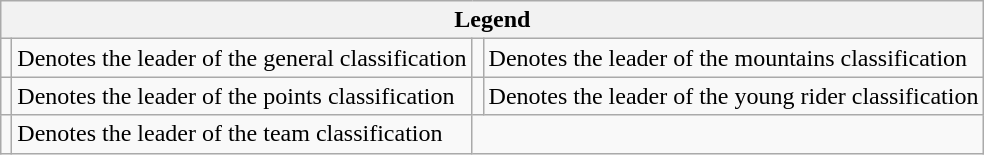<table class="wikitable noresize">
<tr>
<th colspan="4">Legend</th>
</tr>
<tr>
<td></td>
<td>Denotes the leader of the general classification</td>
<td></td>
<td>Denotes the leader of the mountains classification</td>
</tr>
<tr>
<td></td>
<td>Denotes the leader of the points classification</td>
<td></td>
<td>Denotes the leader of the young rider classification</td>
</tr>
<tr>
<td></td>
<td>Denotes the leader of the team classification</td>
</tr>
</table>
